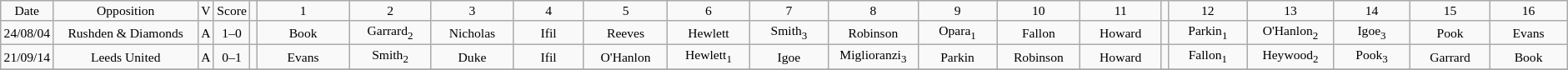<table class="wikitable" style="font-size: 65%; text-align: center;">
<tr style="text-align:center;">
<td style="width:10px; ">Date</td>
<td style="width:150px; ">Opposition</td>
<td style="width:5px; ">V</td>
<td style="width:5px; ">Score</td>
<td style="width:1px; text-align:center;"></td>
<td style="width:95px; ">1</td>
<td style="width:75px; ">2</td>
<td style="width:75px; ">3</td>
<td style="width:75px; ">4</td>
<td style="width:75px; ">5</td>
<td style="width:75px; ">6</td>
<td style="width:75px; ">7</td>
<td style="width:75px; ">8</td>
<td style="width:75px; ">9</td>
<td style="width:75px; ">10</td>
<td style="width:75px; ">11</td>
<td style="width:1px; text-align:center;"></td>
<td style="width:75px; ">12</td>
<td style="width:75px; ">13</td>
<td style="width:75px; ">14</td>
<td style="width:75px; ">15</td>
<td style="width:75px; ">16</td>
</tr>
<tr>
<td>24/08/04</td>
<td>Rushden & Diamonds</td>
<td>A</td>
<td>1–0</td>
<td></td>
<td>Book</td>
<td>Garrard<sub>2</sub></td>
<td>Nicholas</td>
<td>Ifil</td>
<td>Reeves</td>
<td>Hewlett</td>
<td>Smith<sub>3</sub></td>
<td>Robinson</td>
<td>Opara<sub>1</sub></td>
<td>Fallon</td>
<td>Howard</td>
<td></td>
<td>Parkin<sub>1</sub></td>
<td>O'Hanlon<sub>2</sub></td>
<td>Igoe<sub>3</sub></td>
<td>Pook</td>
<td>Evans</td>
</tr>
<tr>
<td>21/09/14</td>
<td>Leeds United</td>
<td>A</td>
<td>0–1</td>
<td></td>
<td>Evans</td>
<td>Smith<sub>2</sub></td>
<td>Duke</td>
<td>Ifil</td>
<td>O'Hanlon</td>
<td>Hewlett<sub>1</sub></td>
<td>Igoe</td>
<td>Miglioranzi<sub>3</sub></td>
<td>Parkin</td>
<td>Robinson</td>
<td>Howard</td>
<td></td>
<td>Fallon<sub>1</sub></td>
<td>Heywood<sub>2</sub></td>
<td>Pook<sub>3</sub></td>
<td>Garrard</td>
<td>Book</td>
</tr>
<tr>
</tr>
</table>
